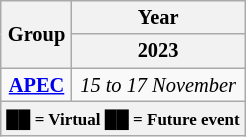<table class="wikitable" style="margin:1em auto; font-size:85%; text-align:center;">
<tr>
<th rowspan="2">Group</th>
<th colspan="4">Year</th>
</tr>
<tr>
<th>2023</th>
</tr>
<tr>
<td><strong><a href='#'>APEC</a></strong></td>
<td><em>15 to 17 November</em></td>
</tr>
<tr>
<th colspan="7"><small><span>██</span> = Virtual <span>██</span> = Future event</small></th>
</tr>
</table>
